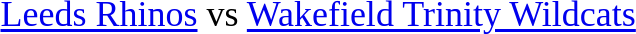<table style="font-size:150%;">
<tr>
<td> <a href='#'>Leeds Rhinos</a> vs  <a href='#'>Wakefield Trinity Wildcats</a></td>
</tr>
</table>
